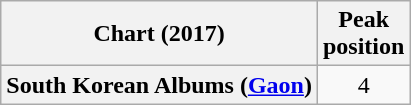<table class="wikitable plainrowheaders" style="text-align:center;">
<tr>
<th>Chart (2017)</th>
<th>Peak<br>position</th>
</tr>
<tr>
<th scope="row">South Korean Albums (<a href='#'>Gaon</a>)</th>
<td>4</td>
</tr>
</table>
